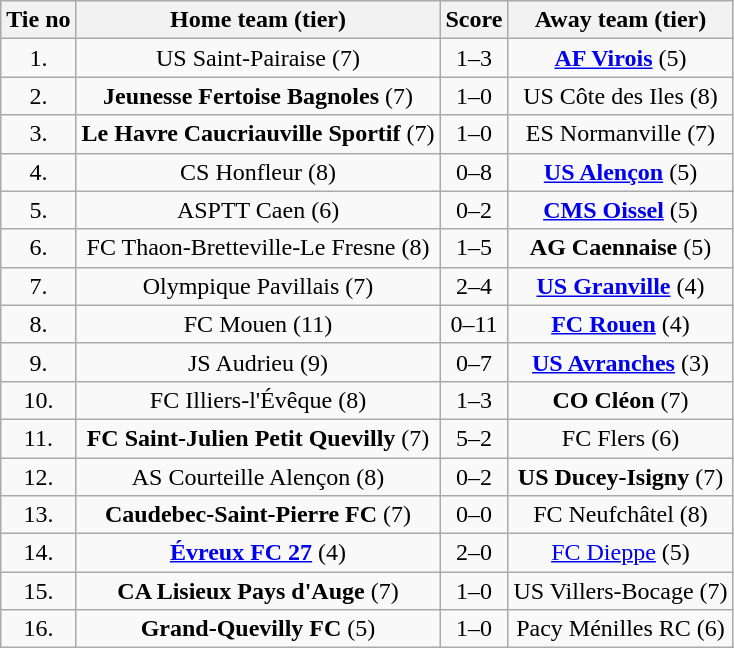<table class="wikitable" style="text-align: center">
<tr>
<th>Tie no</th>
<th>Home team (tier)</th>
<th>Score</th>
<th>Away team (tier)</th>
</tr>
<tr>
<td>1.</td>
<td>US Saint-Pairaise (7)</td>
<td>1–3</td>
<td><strong><a href='#'>AF Virois</a></strong> (5)</td>
</tr>
<tr>
<td>2.</td>
<td><strong>Jeunesse Fertoise Bagnoles</strong> (7)</td>
<td>1–0</td>
<td>US Côte des Iles (8)</td>
</tr>
<tr>
<td>3.</td>
<td><strong>Le Havre Caucriauville Sportif</strong> (7)</td>
<td>1–0</td>
<td>ES Normanville (7)</td>
</tr>
<tr>
<td>4.</td>
<td>CS Honfleur (8)</td>
<td>0–8</td>
<td><strong><a href='#'>US Alençon</a></strong> (5)</td>
</tr>
<tr>
<td>5.</td>
<td>ASPTT Caen (6)</td>
<td>0–2</td>
<td><strong><a href='#'>CMS Oissel</a></strong> (5)</td>
</tr>
<tr>
<td>6.</td>
<td>FC Thaon-Bretteville-Le Fresne (8)</td>
<td>1–5</td>
<td><strong>AG Caennaise</strong> (5)</td>
</tr>
<tr>
<td>7.</td>
<td>Olympique Pavillais (7)</td>
<td>2–4</td>
<td><strong><a href='#'>US Granville</a></strong> (4)</td>
</tr>
<tr>
<td>8.</td>
<td>FC Mouen (11)</td>
<td>0–11</td>
<td><strong><a href='#'>FC Rouen</a></strong> (4)</td>
</tr>
<tr>
<td>9.</td>
<td>JS Audrieu (9)</td>
<td>0–7</td>
<td><strong><a href='#'>US Avranches</a></strong> (3)</td>
</tr>
<tr>
<td>10.</td>
<td>FC Illiers-l'Évêque (8)</td>
<td>1–3</td>
<td><strong>CO Cléon</strong> (7)</td>
</tr>
<tr>
<td>11.</td>
<td><strong>FC Saint-Julien Petit Quevilly</strong> (7)</td>
<td>5–2</td>
<td>FC Flers (6)</td>
</tr>
<tr>
<td>12.</td>
<td>AS Courteille Alençon (8)</td>
<td>0–2</td>
<td><strong>US Ducey-Isigny</strong> (7)</td>
</tr>
<tr>
<td>13.</td>
<td><strong>Caudebec-Saint-Pierre FC</strong> (7)</td>
<td>0–0 </td>
<td>FC Neufchâtel (8)</td>
</tr>
<tr>
<td>14.</td>
<td><strong><a href='#'>Évreux FC 27</a></strong> (4)</td>
<td>2–0</td>
<td><a href='#'>FC Dieppe</a> (5)</td>
</tr>
<tr>
<td>15.</td>
<td><strong>CA Lisieux Pays d'Auge</strong> (7)</td>
<td>1–0</td>
<td>US Villers-Bocage (7)</td>
</tr>
<tr>
<td>16.</td>
<td><strong>Grand-Quevilly FC</strong> (5)</td>
<td>1–0</td>
<td>Pacy Ménilles RC (6)</td>
</tr>
</table>
